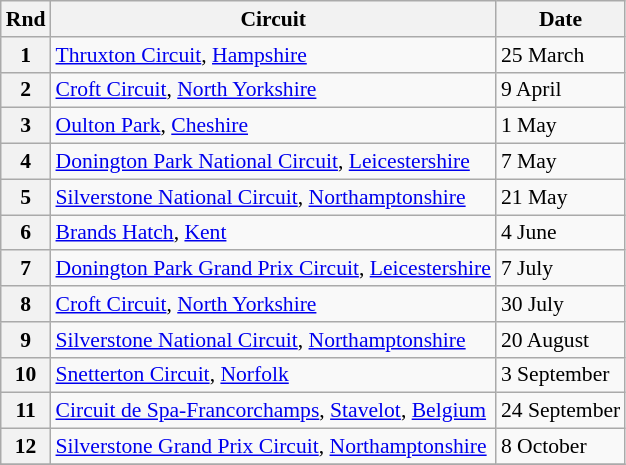<table class="wikitable" style="font-size: 90%;">
<tr>
<th>Rnd</th>
<th>Circuit</th>
<th>Date</th>
</tr>
<tr>
<th>1</th>
<td><a href='#'>Thruxton Circuit</a>, <a href='#'>Hampshire</a></td>
<td>25 March</td>
</tr>
<tr>
<th>2</th>
<td><a href='#'>Croft Circuit</a>, <a href='#'>North Yorkshire</a></td>
<td>9 April</td>
</tr>
<tr>
<th>3</th>
<td><a href='#'>Oulton Park</a>, <a href='#'>Cheshire</a></td>
<td>1 May</td>
</tr>
<tr>
<th>4</th>
<td><a href='#'>Donington Park National Circuit</a>, <a href='#'>Leicestershire</a></td>
<td>7 May</td>
</tr>
<tr>
<th>5</th>
<td><a href='#'>Silverstone National Circuit</a>, <a href='#'>Northamptonshire</a></td>
<td>21 May</td>
</tr>
<tr>
<th>6</th>
<td><a href='#'>Brands Hatch</a>, <a href='#'>Kent</a></td>
<td>4 June</td>
</tr>
<tr>
<th>7</th>
<td><a href='#'>Donington Park Grand Prix Circuit</a>, <a href='#'>Leicestershire</a></td>
<td>7 July</td>
</tr>
<tr>
<th>8</th>
<td><a href='#'>Croft Circuit</a>, <a href='#'>North Yorkshire</a></td>
<td>30 July</td>
</tr>
<tr>
<th>9</th>
<td><a href='#'>Silverstone National Circuit</a>, <a href='#'>Northamptonshire</a></td>
<td>20 August</td>
</tr>
<tr>
<th>10</th>
<td><a href='#'>Snetterton Circuit</a>, <a href='#'>Norfolk</a></td>
<td>3 September</td>
</tr>
<tr>
<th>11</th>
<td><a href='#'>Circuit de Spa-Francorchamps</a>, <a href='#'>Stavelot</a>, <a href='#'>Belgium</a></td>
<td>24 September</td>
</tr>
<tr>
<th>12</th>
<td><a href='#'>Silverstone Grand Prix Circuit</a>, <a href='#'>Northamptonshire</a></td>
<td>8 October</td>
</tr>
<tr>
</tr>
</table>
